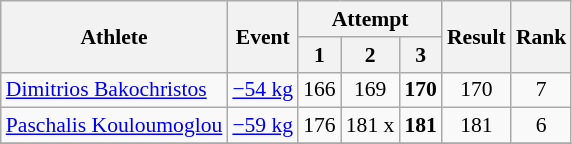<table class="wikitable" style="font-size:90%">
<tr>
<th rowspan="2">Athlete</th>
<th rowspan="2">Event</th>
<th colspan="3">Attempt</th>
<th rowspan="2">Result</th>
<th rowspan="2">Rank</th>
</tr>
<tr>
<th>1</th>
<th>2</th>
<th>3</th>
</tr>
<tr align="center">
<td align="left"><a href='#'>Dimitrios Bakochristos</a></td>
<td align="left"><a href='#'>−54 kg</a></td>
<td>166</td>
<td>169</td>
<td><strong>170</strong></td>
<td>170</td>
<td>7</td>
</tr>
<tr align="center">
<td align="left"><a href='#'>Paschalis Kouloumoglou</a></td>
<td align="left"><a href='#'>−59 kg</a></td>
<td>176</td>
<td>181 x</td>
<td><strong>181</strong></td>
<td>181</td>
<td>6</td>
</tr>
<tr>
</tr>
</table>
